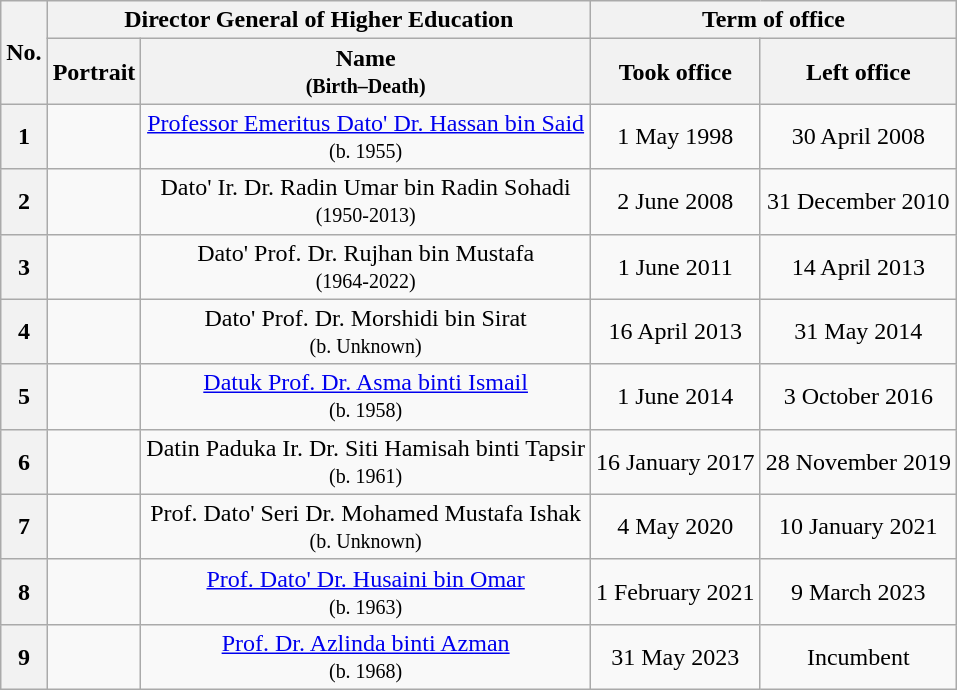<table class="wikitable" style="text-align:center;">
<tr>
<th rowspan=2>No.</th>
<th colspan=2>Director General of Higher Education</th>
<th colspan=2>Term of office</th>
</tr>
<tr>
<th>Portrait</th>
<th>Name<br><small>(Birth–Death)</small></th>
<th>Took office</th>
<th>Left office</th>
</tr>
<tr>
<th>1</th>
<td></td>
<td><a href='#'>Professor Emeritus Dato' Dr. Hassan bin Said</a><br><small>(b. 1955)</small></td>
<td>1 May 1998</td>
<td>30 April 2008</td>
</tr>
<tr>
<th>2</th>
<td></td>
<td>Dato' Ir. Dr. Radin Umar bin Radin Sohadi<br><small>(1950-2013)</small></td>
<td>2 June 2008</td>
<td>31 December 2010</td>
</tr>
<tr>
<th>3</th>
<td></td>
<td>Dato' Prof. Dr. Rujhan bin Mustafa<br><small>(1964-2022)</small></td>
<td>1 June 2011</td>
<td>14 April 2013</td>
</tr>
<tr>
<th>4</th>
<td></td>
<td>Dato' Prof. Dr. Morshidi bin Sirat<br><small>(b. Unknown)</small></td>
<td>16 April 2013</td>
<td>31 May 2014</td>
</tr>
<tr>
<th>5</th>
<td></td>
<td><a href='#'>Datuk Prof. Dr. Asma binti Ismail</a><br><small>(b. 1958)</small></td>
<td>1 June 2014</td>
<td>3 October 2016</td>
</tr>
<tr>
<th>6</th>
<td></td>
<td>Datin Paduka Ir. Dr. Siti Hamisah binti Tapsir<br><small>(b. 1961)</small></td>
<td>16 January 2017</td>
<td>28 November 2019</td>
</tr>
<tr>
<th>7</th>
<td></td>
<td>Prof. Dato' Seri Dr. Mohamed Mustafa Ishak<br><small>(b. Unknown)</small></td>
<td>4 May 2020</td>
<td>10 January 2021</td>
</tr>
<tr>
<th>8</th>
<td></td>
<td><a href='#'>Prof. Dato' Dr. Husaini bin Omar</a><br><small>(b. 1963)</small></td>
<td>1 February 2021</td>
<td>9 March 2023</td>
</tr>
<tr>
<th>9</th>
<td></td>
<td><a href='#'>Prof. Dr. Azlinda binti Azman</a><br><small>(b. 1968)</small></td>
<td>31 May 2023</td>
<td>Incumbent</td>
</tr>
</table>
